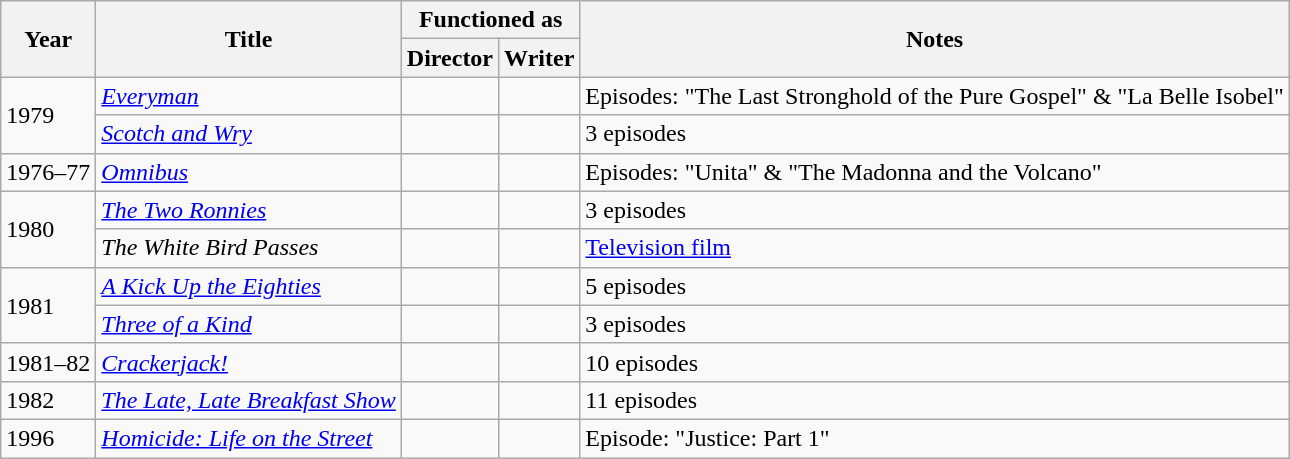<table class="wikitable">
<tr>
<th rowspan="2">Year</th>
<th rowspan="2">Title</th>
<th colspan="2">Functioned as</th>
<th rowspan="2">Notes</th>
</tr>
<tr>
<th>Director</th>
<th>Writer</th>
</tr>
<tr>
<td rowspan="2">1979</td>
<td><a href='#'><em>Everyman</em></a></td>
<td></td>
<td></td>
<td>Episodes: "The Last Stronghold of the Pure Gospel" & "La Belle Isobel"</td>
</tr>
<tr>
<td><em><a href='#'>Scotch and Wry</a></em></td>
<td></td>
<td></td>
<td>3 episodes</td>
</tr>
<tr>
<td>1976–77</td>
<td><a href='#'><em>Omnibus</em></a></td>
<td></td>
<td></td>
<td>Episodes: "Unita" & "The Madonna and the Volcano"</td>
</tr>
<tr>
<td rowspan="2">1980</td>
<td><em><a href='#'>The Two Ronnies</a></em></td>
<td></td>
<td></td>
<td>3 episodes</td>
</tr>
<tr>
<td><em>The White Bird Passes</em></td>
<td></td>
<td></td>
<td><a href='#'>Television film</a></td>
</tr>
<tr>
<td rowspan="2">1981</td>
<td><em><a href='#'>A Kick Up the Eighties</a></em></td>
<td></td>
<td></td>
<td>5 episodes</td>
</tr>
<tr>
<td><em><a href='#'>Three of a Kind</a></em></td>
<td></td>
<td></td>
<td>3 episodes</td>
</tr>
<tr>
<td>1981–82</td>
<td><em><a href='#'>Crackerjack!</a></em></td>
<td></td>
<td></td>
<td>10 episodes</td>
</tr>
<tr>
<td>1982</td>
<td><em><a href='#'>The Late, Late Breakfast Show</a></em></td>
<td></td>
<td></td>
<td>11 episodes</td>
</tr>
<tr>
<td>1996</td>
<td><em><a href='#'>Homicide: Life on the Street</a></em></td>
<td></td>
<td></td>
<td>Episode: "Justice: Part 1"</td>
</tr>
</table>
